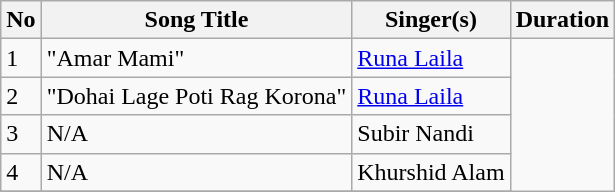<table class="wikitable">
<tr>
<th>No</th>
<th>Song Title</th>
<th>Singer(s)</th>
<th>Duration</th>
</tr>
<tr>
<td>1</td>
<td>"Amar Mami"</td>
<td><a href='#'>Runa Laila</a></td>
</tr>
<tr>
<td>2</td>
<td>"Dohai Lage Poti Rag Korona"</td>
<td><a href='#'>Runa Laila</a></td>
</tr>
<tr ->
<td>3</td>
<td>N/A</td>
<td>Subir Nandi</td>
</tr>
<tr>
<td>4</td>
<td>N/A</td>
<td>Khurshid Alam</td>
</tr>
<tr>
</tr>
</table>
